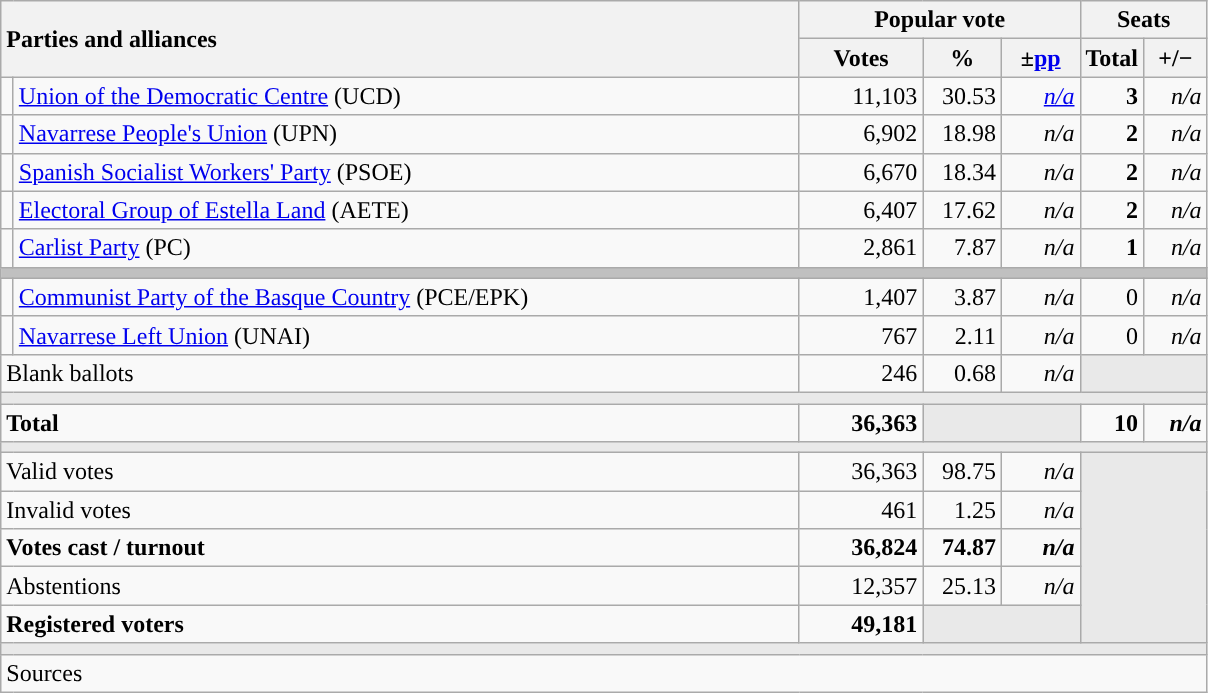<table class="wikitable" style="text-align:right;">
<tr>
<th style="text-align:left;" rowspan="2" colspan="2" width="525">Parties and alliances</th>
<th colspan="3">Popular vote</th>
<th colspan="2">Seats</th>
</tr>
<tr>
<th width="75">Votes</th>
<th width="45">%</th>
<th width="45">±<a href='#'>pp</a></th>
<th width="35">Total</th>
<th width="35">+/−</th>
</tr>
<tr>
<td width="1" style="color:inherit;background:"></td>
<td align="left"><a href='#'>Union of the Democratic Centre</a> (UCD)</td>
<td>11,103</td>
<td>30.53</td>
<td><em><a href='#'>n/a</a></em></td>
<td><strong>3</strong></td>
<td><em>n/a</em></td>
</tr>
<tr>
<td style="color:inherit;background:"></td>
<td align="left"><a href='#'>Navarrese People's Union</a> (UPN)</td>
<td>6,902</td>
<td>18.98</td>
<td><em>n/a</em></td>
<td><strong>2</strong></td>
<td><em>n/a</em></td>
</tr>
<tr>
<td style="color:inherit;background:"></td>
<td align="left"><a href='#'>Spanish Socialist Workers' Party</a> (PSOE)</td>
<td>6,670</td>
<td>18.34</td>
<td><em>n/a</em></td>
<td><strong>2</strong></td>
<td><em>n/a</em></td>
</tr>
<tr>
<td style="color:inherit;background:"></td>
<td align="left"><a href='#'>Electoral Group of Estella Land</a> (AETE)</td>
<td>6,407</td>
<td>17.62</td>
<td><em>n/a</em></td>
<td><strong>2</strong></td>
<td><em>n/a</em></td>
</tr>
<tr>
<td style="color:inherit;background:"></td>
<td align="left"><a href='#'>Carlist Party</a> (PC)</td>
<td>2,861</td>
<td>7.87</td>
<td><em>n/a</em></td>
<td><strong>1</strong></td>
<td><em>n/a</em></td>
</tr>
<tr>
<td colspan="7" bgcolor="#C0C0C0"></td>
</tr>
<tr>
<td style="color:inherit;background:"></td>
<td align="left"><a href='#'>Communist Party of the Basque Country</a> (PCE/EPK)</td>
<td>1,407</td>
<td>3.87</td>
<td><em>n/a</em></td>
<td>0</td>
<td><em>n/a</em></td>
</tr>
<tr>
<td style="color:inherit;background:"></td>
<td align="left"><a href='#'>Navarrese Left Union</a> (UNAI)</td>
<td>767</td>
<td>2.11</td>
<td><em>n/a</em></td>
<td>0</td>
<td><em>n/a</em></td>
</tr>
<tr>
<td align="left" colspan="2">Blank ballots</td>
<td>246</td>
<td>0.68</td>
<td><em>n/a</em></td>
<td bgcolor="#E9E9E9" colspan="2"></td>
</tr>
<tr>
<td colspan="7" bgcolor="#E9E9E9"></td>
</tr>
<tr style="font-weight:bold;">
<td align="left" colspan="2">Total</td>
<td>36,363</td>
<td bgcolor="#E9E9E9" colspan="2"></td>
<td>10</td>
<td><em>n/a</em></td>
</tr>
<tr>
<td colspan="7" bgcolor="#E9E9E9"></td>
</tr>
<tr>
<td align="left" colspan="2">Valid votes</td>
<td>36,363</td>
<td>98.75</td>
<td><em>n/a</em></td>
<td bgcolor="#E9E9E9" colspan="2" rowspan="5"></td>
</tr>
<tr>
<td align="left" colspan="2">Invalid votes</td>
<td>461</td>
<td>1.25</td>
<td><em>n/a</em></td>
</tr>
<tr style="font-weight:bold;">
<td align="left" colspan="2">Votes cast / turnout</td>
<td>36,824</td>
<td>74.87</td>
<td><em>n/a</em></td>
</tr>
<tr>
<td align="left" colspan="2">Abstentions</td>
<td>12,357</td>
<td>25.13</td>
<td><em>n/a</em></td>
</tr>
<tr style="font-weight:bold;">
<td align="left" colspan="2">Registered voters</td>
<td>49,181</td>
<td bgcolor="#E9E9E9" colspan="2"></td>
</tr>
<tr>
<td colspan="7" bgcolor="#E9E9E9"></td>
</tr>
<tr>
<td align="left" colspan="7">Sources</td>
</tr>
</table>
